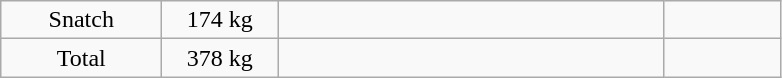<table class = "wikitable" style="text-align:center;">
<tr>
<td width=100>Snatch</td>
<td width=70>174 kg</td>
<td width=250 align=left></td>
<td width=70></td>
</tr>
<tr>
<td>Total</td>
<td>378 kg</td>
<td align=left></td>
<td></td>
</tr>
</table>
